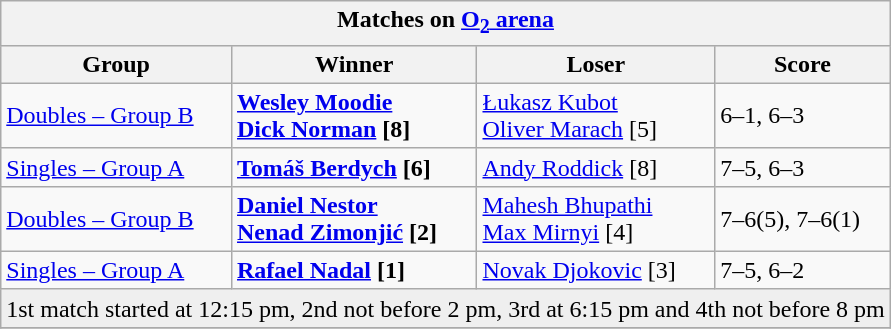<table class="wikitable collapsible uncollapsed">
<tr>
<th colspan=4><strong>Matches on <a href='#'>O<sub>2</sub> arena</a></strong></th>
</tr>
<tr>
<th>Group</th>
<th>Winner</th>
<th>Loser</th>
<th>Score</th>
</tr>
<tr align=left>
<td><a href='#'>Doubles – Group B</a></td>
<td><strong> <a href='#'>Wesley Moodie</a> <br>  <a href='#'>Dick Norman</a> [8]</strong></td>
<td> <a href='#'>Łukasz Kubot</a> <br>  <a href='#'>Oliver Marach</a> [5]</td>
<td>6–1, 6–3</td>
</tr>
<tr align=left>
<td><a href='#'>Singles – Group A</a></td>
<td><strong> <a href='#'>Tomáš Berdych</a> [6]</strong></td>
<td> <a href='#'>Andy Roddick</a> [8]</td>
<td>7–5, 6–3</td>
</tr>
<tr align=left>
<td><a href='#'>Doubles – Group B</a></td>
<td><strong> <a href='#'>Daniel Nestor</a> <br>  <a href='#'>Nenad Zimonjić</a> [2]</strong></td>
<td> <a href='#'>Mahesh Bhupathi</a> <br>  <a href='#'>Max Mirnyi</a> [4]</td>
<td>7–6(5), 7–6(1)</td>
</tr>
<tr align=left>
<td><a href='#'>Singles – Group A</a></td>
<td><strong> <a href='#'>Rafael Nadal</a> [1]</strong></td>
<td> <a href='#'>Novak Djokovic</a> [3]</td>
<td>7–5, 6–2</td>
</tr>
<tr align=center>
<td colspan=4 bgcolor=#efefef>1st match started at 12:15 pm, 2nd not before 2 pm, 3rd at 6:15 pm and 4th not before 8 pm</td>
</tr>
<tr>
</tr>
</table>
